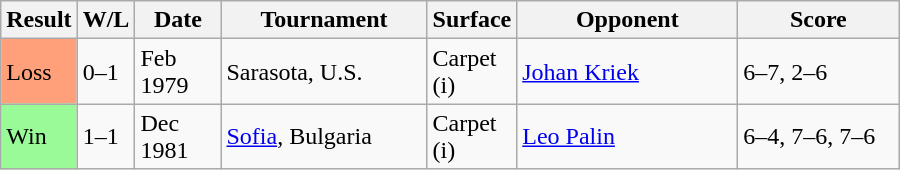<table class="sortable wikitable">
<tr>
<th style="width:40px">Result</th>
<th style="width:30px" class="unsortable">W/L</th>
<th style="width:50px">Date</th>
<th style="width:130px">Tournament</th>
<th style="width:50px">Surface</th>
<th style="width:140px">Opponent</th>
<th style="width:100px" class="unsortable">Score</th>
</tr>
<tr>
<td style="background:#ffa07a;">Loss</td>
<td>0–1</td>
<td>Feb 1979</td>
<td>Sarasota, U.S.</td>
<td>Carpet (i)</td>
<td> <a href='#'>Johan Kriek</a></td>
<td>6–7, 2–6</td>
</tr>
<tr>
<td style="background:#98fb98;">Win</td>
<td>1–1</td>
<td>Dec 1981</td>
<td><a href='#'>Sofia</a>, Bulgaria</td>
<td>Carpet (i)</td>
<td> <a href='#'>Leo Palin</a></td>
<td>6–4, 7–6, 7–6</td>
</tr>
</table>
